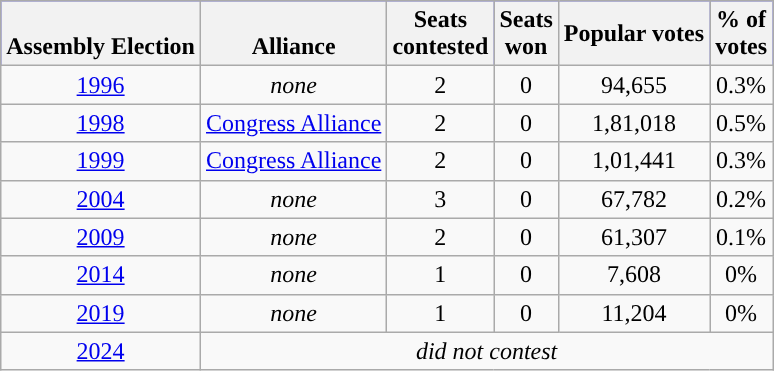<table class="wikitable sortable" style="text-align:center;">
<tr style="background:#00f;">
<th style="background-color:"><br>Assembly Election</th>
<th ! style="background-color:"><br> Alliance</th>
<th style="background-color:">Seats<br>contested</th>
<th style="background-color:">Seats<br>won</th>
<th style="background-color:">Popular votes</th>
<th style="background-color:">% of<br> votes</th>
</tr>
<tr>
<td><a href='#'>1996</a></td>
<td><em>none</em></td>
<td>2</td>
<td>0</td>
<td>94,655</td>
<td>0.3%</td>
</tr>
<tr>
<td><a href='#'>1998</a></td>
<td><a href='#'>Congress Alliance</a></td>
<td>2</td>
<td>0</td>
<td>1,81,018</td>
<td>0.5%</td>
</tr>
<tr>
<td><a href='#'>1999</a></td>
<td><a href='#'>Congress Alliance</a></td>
<td>2</td>
<td>0</td>
<td>1,01,441</td>
<td>0.3%</td>
</tr>
<tr>
<td><a href='#'>2004</a></td>
<td><em>none</em></td>
<td>3</td>
<td>0</td>
<td>67,782</td>
<td>0.2%</td>
</tr>
<tr>
<td><a href='#'>2009</a></td>
<td><em>none</em></td>
<td>2</td>
<td>0</td>
<td>61,307</td>
<td>0.1%</td>
</tr>
<tr>
<td><a href='#'>2014</a></td>
<td><em>none</em></td>
<td>1</td>
<td>0</td>
<td>7,608</td>
<td>0%</td>
</tr>
<tr>
<td><a href='#'>2019</a></td>
<td><em>none</em></td>
<td>1</td>
<td>0</td>
<td>11,204</td>
<td>0%</td>
</tr>
<tr>
<td><a href='#'>2024</a></td>
<td colspan="5"><em>did not contest</em></td>
</tr>
</table>
